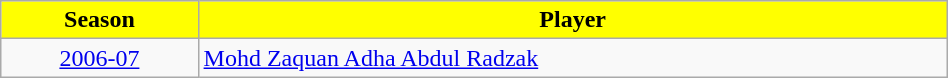<table class="wikitable" style=width:50%>
<tr>
<th style="background:yellow; color:black; text-align:center;">Season</th>
<th style="background:yellow; color:black; text-align:center;">Player</th>
</tr>
<tr>
<td align="center"><a href='#'>2006-07</a></td>
<td> <a href='#'>Mohd Zaquan Adha Abdul Radzak</a></td>
</tr>
</table>
